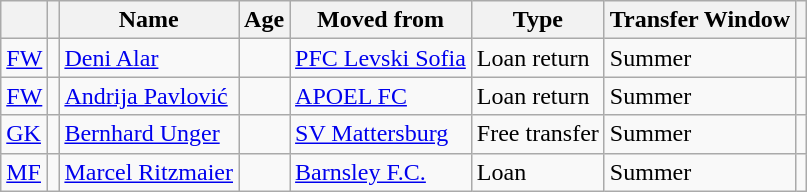<table class="wikitable">
<tr>
<th></th>
<th></th>
<th>Name</th>
<th>Age</th>
<th>Moved from</th>
<th>Type</th>
<th>Transfer Window</th>
<th></th>
</tr>
<tr>
<td><a href='#'>FW</a></td>
<td></td>
<td><a href='#'>Deni Alar</a></td>
<td></td>
<td> <a href='#'>PFC Levski Sofia</a></td>
<td>Loan return</td>
<td>Summer</td>
<td></td>
</tr>
<tr>
<td><a href='#'>FW</a></td>
<td></td>
<td><a href='#'>Andrija Pavlović</a></td>
<td></td>
<td> <a href='#'>APOEL FC</a></td>
<td>Loan return</td>
<td>Summer</td>
<td></td>
</tr>
<tr>
<td><a href='#'>GK</a></td>
<td></td>
<td><a href='#'>Bernhard Unger</a></td>
<td></td>
<td> <a href='#'>SV Mattersburg</a></td>
<td>Free transfer</td>
<td>Summer</td>
<td></td>
</tr>
<tr>
<td><a href='#'>MF</a></td>
<td></td>
<td><a href='#'>Marcel Ritzmaier</a></td>
<td></td>
<td> <a href='#'>Barnsley F.C.</a></td>
<td>Loan</td>
<td>Summer</td>
<td></td>
</tr>
</table>
